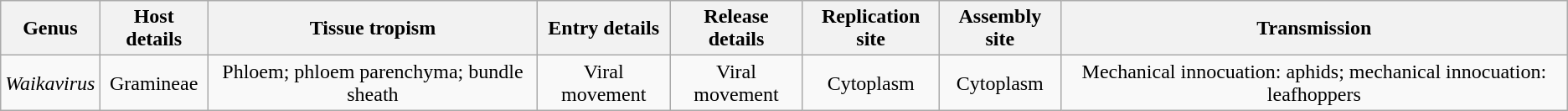<table class="wikitable sortable" style="text-align:center">
<tr>
<th>Genus</th>
<th>Host details</th>
<th>Tissue tropism</th>
<th>Entry details</th>
<th>Release details</th>
<th>Replication site</th>
<th>Assembly site</th>
<th>Transmission</th>
</tr>
<tr>
<td><em>Waikavirus</em></td>
<td>Gramineae</td>
<td>Phloem; phloem parenchyma; bundle sheath</td>
<td>Viral movement</td>
<td>Viral movement</td>
<td>Cytoplasm</td>
<td>Cytoplasm</td>
<td>Mechanical innocuation: aphids; mechanical innocuation: leafhoppers</td>
</tr>
</table>
